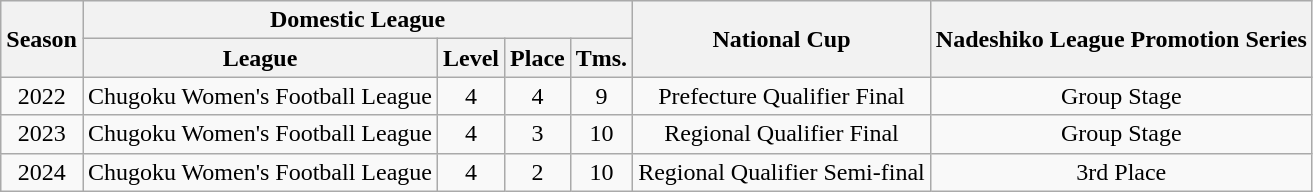<table class="wikitable" style="text-align:center;">
<tr style="background:#f0f6fa;">
<th rowspan="2">Season</th>
<th colspan="4">Domestic League</th>
<th rowspan="2">National Cup</th>
<th rowspan="2">Nadeshiko League Promotion Series</th>
</tr>
<tr>
<th>League</th>
<th>Level</th>
<th>Place</th>
<th>Tms.</th>
</tr>
<tr>
<td>2022</td>
<td>Chugoku Women's Football League</td>
<td>4</td>
<td>4</td>
<td>9</td>
<td>Prefecture Qualifier Final</td>
<td>Group Stage</td>
</tr>
<tr>
<td>2023</td>
<td>Chugoku Women's Football League</td>
<td>4</td>
<td>3</td>
<td>10</td>
<td>Regional Qualifier Final</td>
<td>Group Stage</td>
</tr>
<tr>
<td>2024</td>
<td>Chugoku Women's Football League</td>
<td>4</td>
<td>2</td>
<td>10</td>
<td>Regional Qualifier Semi-final</td>
<td>3rd Place</td>
</tr>
</table>
